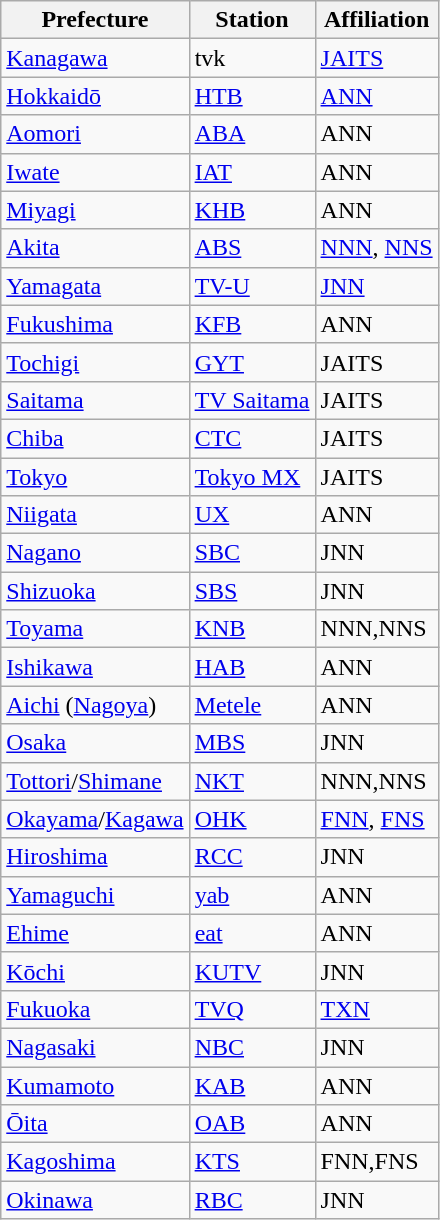<table class="sortable wikitable">
<tr>
<th>Prefecture</th>
<th>Station</th>
<th>Affiliation</th>
</tr>
<tr>
<td><a href='#'>Kanagawa</a></td>
<td>tvk</td>
<td><a href='#'>JAITS</a></td>
</tr>
<tr>
<td><a href='#'>Hokkaidō</a></td>
<td><a href='#'>HTB</a></td>
<td><a href='#'>ANN</a></td>
</tr>
<tr>
<td><a href='#'>Aomori</a></td>
<td><a href='#'>ABA</a></td>
<td>ANN</td>
</tr>
<tr>
<td><a href='#'>Iwate</a></td>
<td><a href='#'>IAT</a></td>
<td>ANN</td>
</tr>
<tr>
<td><a href='#'>Miyagi</a></td>
<td><a href='#'>KHB</a></td>
<td>ANN</td>
</tr>
<tr>
<td><a href='#'>Akita</a></td>
<td><a href='#'>ABS</a></td>
<td><a href='#'>NNN</a>, <a href='#'>NNS</a></td>
</tr>
<tr>
<td><a href='#'>Yamagata</a></td>
<td><a href='#'>TV-U</a></td>
<td><a href='#'>JNN</a></td>
</tr>
<tr>
<td><a href='#'>Fukushima</a></td>
<td><a href='#'>KFB</a></td>
<td>ANN</td>
</tr>
<tr>
<td><a href='#'>Tochigi</a></td>
<td><a href='#'>GYT</a></td>
<td>JAITS</td>
</tr>
<tr>
<td><a href='#'>Saitama</a></td>
<td><a href='#'>TV Saitama</a></td>
<td>JAITS</td>
</tr>
<tr>
<td><a href='#'>Chiba</a></td>
<td><a href='#'>CTC</a></td>
<td>JAITS</td>
</tr>
<tr>
<td><a href='#'>Tokyo</a></td>
<td><a href='#'>Tokyo MX</a></td>
<td>JAITS</td>
</tr>
<tr>
<td><a href='#'>Niigata</a></td>
<td><a href='#'>UX</a></td>
<td>ANN</td>
</tr>
<tr>
<td><a href='#'>Nagano</a></td>
<td><a href='#'>SBC</a></td>
<td>JNN</td>
</tr>
<tr>
<td><a href='#'>Shizuoka</a></td>
<td><a href='#'>SBS</a></td>
<td>JNN</td>
</tr>
<tr>
<td><a href='#'>Toyama</a></td>
<td><a href='#'>KNB</a></td>
<td>NNN,NNS</td>
</tr>
<tr>
<td><a href='#'>Ishikawa</a></td>
<td><a href='#'>HAB</a></td>
<td>ANN</td>
</tr>
<tr>
<td><a href='#'>Aichi</a> (<a href='#'>Nagoya</a>)</td>
<td><a href='#'>Metele</a></td>
<td>ANN</td>
</tr>
<tr>
<td><a href='#'>Osaka</a></td>
<td><a href='#'>MBS</a></td>
<td>JNN</td>
</tr>
<tr>
<td><a href='#'>Tottori</a>/<a href='#'>Shimane</a></td>
<td><a href='#'>NKT</a></td>
<td>NNN,NNS</td>
</tr>
<tr>
<td><a href='#'>Okayama</a>/<a href='#'>Kagawa</a></td>
<td><a href='#'>OHK</a></td>
<td><a href='#'>FNN</a>, <a href='#'>FNS</a></td>
</tr>
<tr>
<td><a href='#'>Hiroshima</a></td>
<td><a href='#'>RCC</a></td>
<td>JNN</td>
</tr>
<tr>
<td><a href='#'>Yamaguchi</a></td>
<td><a href='#'>yab</a></td>
<td>ANN</td>
</tr>
<tr>
<td><a href='#'>Ehime</a></td>
<td><a href='#'>eat</a></td>
<td>ANN</td>
</tr>
<tr>
<td><a href='#'>Kōchi</a></td>
<td><a href='#'>KUTV</a></td>
<td>JNN</td>
</tr>
<tr>
<td><a href='#'>Fukuoka</a></td>
<td><a href='#'>TVQ</a></td>
<td><a href='#'>TXN</a></td>
</tr>
<tr>
<td><a href='#'>Nagasaki</a></td>
<td><a href='#'>NBC</a></td>
<td>JNN</td>
</tr>
<tr>
<td><a href='#'>Kumamoto</a></td>
<td><a href='#'>KAB</a></td>
<td>ANN</td>
</tr>
<tr>
<td><a href='#'>Ōita</a></td>
<td><a href='#'>OAB</a></td>
<td>ANN</td>
</tr>
<tr>
<td><a href='#'>Kagoshima</a></td>
<td><a href='#'>KTS</a></td>
<td>FNN,FNS</td>
</tr>
<tr>
<td><a href='#'>Okinawa</a></td>
<td><a href='#'>RBC</a></td>
<td>JNN</td>
</tr>
</table>
